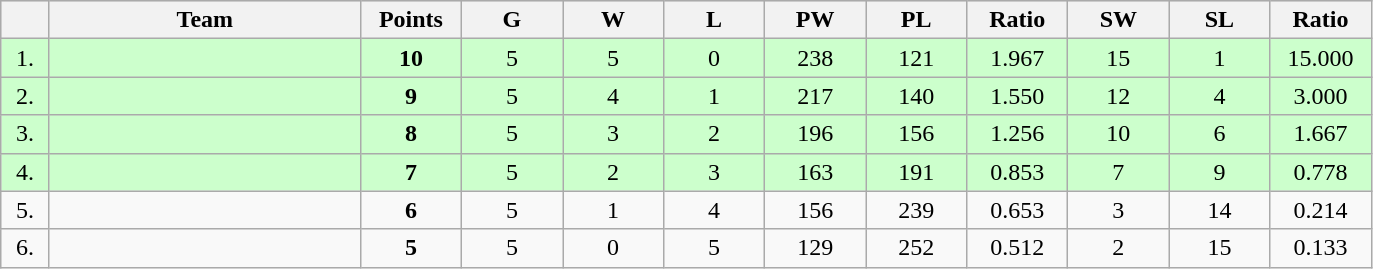<table class=wikitable style="text-align:center">
<tr bgcolor="#DCDCDC">
<th width="25"></th>
<th width="200">Team</th>
<th width="60">Points</th>
<th width="60">G</th>
<th width="60">W</th>
<th width="60">L</th>
<th width="60">PW</th>
<th width="60">PL</th>
<th width="60">Ratio</th>
<th width="60">SW</th>
<th width="60">SL</th>
<th width="60">Ratio</th>
</tr>
<tr bgcolor=#CCFFCC>
<td>1.</td>
<td align=left></td>
<td><strong>10</strong></td>
<td>5</td>
<td>5</td>
<td>0</td>
<td>238</td>
<td>121</td>
<td>1.967</td>
<td>15</td>
<td>1</td>
<td>15.000</td>
</tr>
<tr bgcolor=#CCFFCC>
<td>2.</td>
<td align=left></td>
<td><strong>9</strong></td>
<td>5</td>
<td>4</td>
<td>1</td>
<td>217</td>
<td>140</td>
<td>1.550</td>
<td>12</td>
<td>4</td>
<td>3.000</td>
</tr>
<tr bgcolor=#CCFFCC>
<td>3.</td>
<td align=left></td>
<td><strong>8</strong></td>
<td>5</td>
<td>3</td>
<td>2</td>
<td>196</td>
<td>156</td>
<td>1.256</td>
<td>10</td>
<td>6</td>
<td>1.667</td>
</tr>
<tr bgcolor=#CCFFCC>
<td>4.</td>
<td align=left></td>
<td><strong>7</strong></td>
<td>5</td>
<td>2</td>
<td>3</td>
<td>163</td>
<td>191</td>
<td>0.853</td>
<td>7</td>
<td>9</td>
<td>0.778</td>
</tr>
<tr>
<td>5.</td>
<td align=left></td>
<td><strong>6</strong></td>
<td>5</td>
<td>1</td>
<td>4</td>
<td>156</td>
<td>239</td>
<td>0.653</td>
<td>3</td>
<td>14</td>
<td>0.214</td>
</tr>
<tr>
<td>6.</td>
<td align=left></td>
<td><strong>5</strong></td>
<td>5</td>
<td>0</td>
<td>5</td>
<td>129</td>
<td>252</td>
<td>0.512</td>
<td>2</td>
<td>15</td>
<td>0.133</td>
</tr>
</table>
